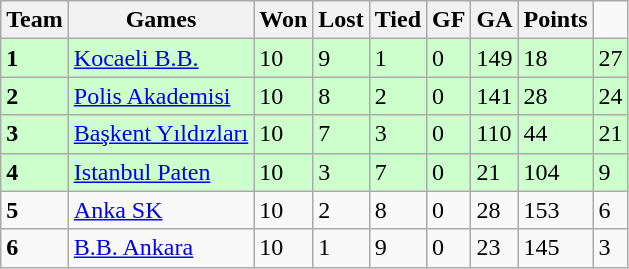<table class="wikitable">
<tr>
<th>Team</th>
<th>Games</th>
<th>Won</th>
<th>Lost</th>
<th>Tied</th>
<th>GF</th>
<th>GA</th>
<th>Points</th>
</tr>
<tr style="background:#cfc;">
<td><strong>1</strong></td>
<td style="text-align:left;"><a href='#'>Kocaeli B.B.</a></td>
<td>10</td>
<td>9</td>
<td>1</td>
<td>0</td>
<td>149</td>
<td>18</td>
<td>27</td>
</tr>
<tr style="background:#cfc;">
<td><strong>2</strong></td>
<td style="text-align:left;"><a href='#'>Polis Akademisi</a></td>
<td>10</td>
<td>8</td>
<td>2</td>
<td>0</td>
<td>141</td>
<td>28</td>
<td>24</td>
</tr>
<tr style="background:#cfc;">
<td><strong>3</strong></td>
<td style="text-align:left;"><a href='#'>Başkent Yıldızları</a></td>
<td>10</td>
<td>7</td>
<td>3</td>
<td>0</td>
<td>110</td>
<td>44</td>
<td>21</td>
</tr>
<tr style="background:#cfc;">
<td><strong>4</strong></td>
<td style="text-align:left;"><a href='#'>Istanbul Paten</a></td>
<td>10</td>
<td>3</td>
<td>7</td>
<td>0</td>
<td>21</td>
<td>104</td>
<td>9</td>
</tr>
<tr>
<td><strong>5</strong></td>
<td style="text-align:left;"><a href='#'>Anka SK</a></td>
<td>10</td>
<td>2</td>
<td>8</td>
<td>0</td>
<td>28</td>
<td>153</td>
<td>6</td>
</tr>
<tr>
<td><strong>6</strong></td>
<td style="text-align:left;"><a href='#'>B.B. Ankara</a></td>
<td>10</td>
<td>1</td>
<td>9</td>
<td>0</td>
<td>23</td>
<td>145</td>
<td>3</td>
</tr>
</table>
